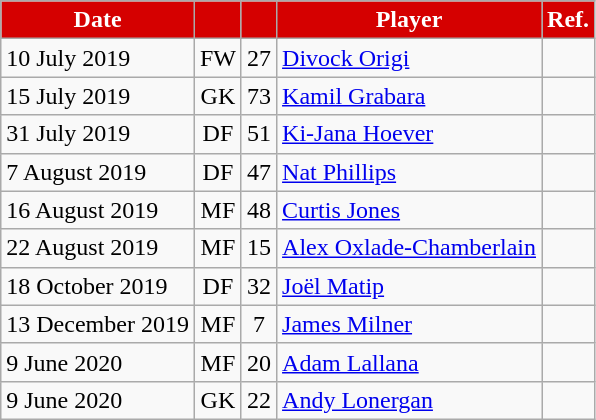<table class="wikitable plainrowheaders sortable">
<tr>
<th style="background:#d50000; color:white;">Date</th>
<th style="background:#d50000; color:white;"></th>
<th style="background:#d50000; color:white;"></th>
<th style="background:#d50000; color:white;" scope="col">Player</th>
<th style="background:#d50000; color:white;">Ref.</th>
</tr>
<tr>
<td>10 July 2019</td>
<td style="text-align:center;">FW</td>
<td style="text-align:center;">27</td>
<td> <a href='#'>Divock Origi</a></td>
<td></td>
</tr>
<tr>
<td>15 July 2019</td>
<td style="text-align:center;">GK</td>
<td style="text-align:center;">73</td>
<td> <a href='#'>Kamil Grabara</a></td>
<td></td>
</tr>
<tr>
<td>31 July 2019</td>
<td style="text-align:center;">DF</td>
<td style="text-align:center;">51</td>
<td> <a href='#'>Ki-Jana Hoever</a></td>
<td></td>
</tr>
<tr>
<td>7 August 2019</td>
<td style="text-align:center;">DF</td>
<td style="text-align:center;">47</td>
<td> <a href='#'>Nat Phillips</a></td>
<td></td>
</tr>
<tr>
<td>16 August 2019</td>
<td style="text-align:center;">MF</td>
<td style="text-align:center;">48</td>
<td> <a href='#'>Curtis Jones</a></td>
<td></td>
</tr>
<tr>
<td>22 August 2019</td>
<td style="text-align:center;">MF</td>
<td style="text-align:center;">15</td>
<td> <a href='#'>Alex Oxlade-Chamberlain</a></td>
<td></td>
</tr>
<tr>
<td>18 October 2019</td>
<td style="text-align:center;">DF</td>
<td style="text-align:center;">32</td>
<td> <a href='#'>Joël Matip</a></td>
<td></td>
</tr>
<tr>
<td>13 December 2019</td>
<td style="text-align:center;">MF</td>
<td style="text-align:center;">7</td>
<td> <a href='#'>James Milner</a></td>
<td></td>
</tr>
<tr>
<td>9 June 2020</td>
<td style="text-align:center;">MF</td>
<td style="text-align:center;">20</td>
<td> <a href='#'>Adam Lallana</a></td>
<td></td>
</tr>
<tr>
<td>9 June 2020</td>
<td style="text-align:center;">GK</td>
<td style="text-align:center;">22</td>
<td> <a href='#'>Andy Lonergan</a></td>
<td></td>
</tr>
</table>
